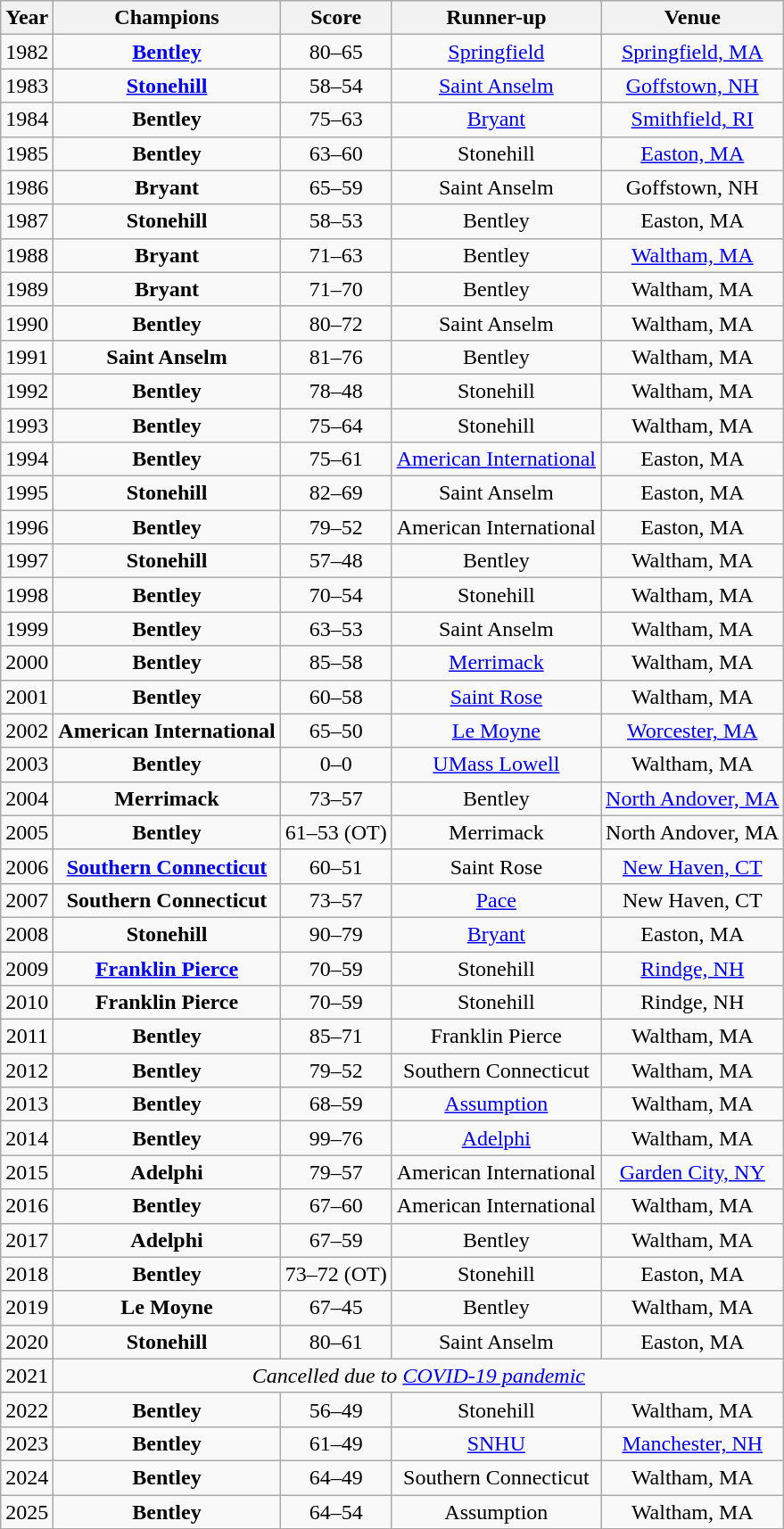<table class="wikitable sortable">
<tr>
<th>Year</th>
<th>Champions</th>
<th>Score</th>
<th>Runner-up</th>
<th>Venue</th>
</tr>
<tr align=center>
<td>1982</td>
<td><strong><a href='#'>Bentley</a></strong></td>
<td>80–65</td>
<td><a href='#'>Springfield</a></td>
<td><a href='#'>Springfield, MA</a></td>
</tr>
<tr align=center>
<td>1983</td>
<td><strong><a href='#'>Stonehill</a></strong></td>
<td>58–54</td>
<td><a href='#'>Saint Anselm</a></td>
<td><a href='#'>Goffstown, NH</a></td>
</tr>
<tr align=center>
<td>1984</td>
<td><strong>Bentley</strong></td>
<td>75–63</td>
<td><a href='#'>Bryant</a></td>
<td><a href='#'>Smithfield, RI</a></td>
</tr>
<tr align=center>
<td>1985</td>
<td><strong>Bentley</strong></td>
<td>63–60</td>
<td>Stonehill</td>
<td><a href='#'>Easton, MA</a></td>
</tr>
<tr align=center>
<td>1986</td>
<td><strong>Bryant</strong></td>
<td>65–59</td>
<td>Saint Anselm</td>
<td>Goffstown, NH</td>
</tr>
<tr align=center>
<td>1987</td>
<td><strong>Stonehill</strong></td>
<td>58–53</td>
<td>Bentley</td>
<td>Easton, MA</td>
</tr>
<tr align=center>
<td>1988</td>
<td><strong>Bryant</strong></td>
<td>71–63</td>
<td>Bentley</td>
<td><a href='#'>Waltham, MA</a></td>
</tr>
<tr align=center>
<td>1989</td>
<td><strong>Bryant</strong></td>
<td>71–70</td>
<td>Bentley</td>
<td>Waltham, MA</td>
</tr>
<tr align=center>
<td>1990</td>
<td><strong>Bentley</strong></td>
<td>80–72</td>
<td>Saint Anselm</td>
<td>Waltham, MA</td>
</tr>
<tr align=center>
<td>1991</td>
<td><strong>Saint Anselm</strong></td>
<td>81–76</td>
<td>Bentley</td>
<td>Waltham, MA</td>
</tr>
<tr align=center>
<td>1992</td>
<td><strong>Bentley</strong></td>
<td>78–48</td>
<td>Stonehill</td>
<td>Waltham, MA</td>
</tr>
<tr align=center>
<td>1993</td>
<td><strong>Bentley</strong></td>
<td>75–64</td>
<td>Stonehill</td>
<td>Waltham, MA</td>
</tr>
<tr align=center>
<td>1994</td>
<td><strong>Bentley</strong></td>
<td>75–61</td>
<td><a href='#'>American International</a></td>
<td>Easton, MA</td>
</tr>
<tr align=center>
<td>1995</td>
<td><strong>Stonehill</strong></td>
<td>82–69</td>
<td>Saint Anselm</td>
<td>Easton, MA</td>
</tr>
<tr align=center>
<td>1996</td>
<td><strong>Bentley</strong></td>
<td>79–52</td>
<td>American International</td>
<td>Easton, MA</td>
</tr>
<tr align=center>
<td>1997</td>
<td><strong>Stonehill</strong></td>
<td>57–48</td>
<td>Bentley</td>
<td>Waltham, MA</td>
</tr>
<tr align=center>
<td>1998</td>
<td><strong>Bentley</strong></td>
<td>70–54</td>
<td>Stonehill</td>
<td>Waltham, MA</td>
</tr>
<tr align=center>
<td>1999</td>
<td><strong>Bentley</strong></td>
<td>63–53</td>
<td>Saint Anselm</td>
<td>Waltham, MA</td>
</tr>
<tr align=center>
<td>2000</td>
<td><strong>Bentley</strong></td>
<td>85–58</td>
<td><a href='#'>Merrimack</a></td>
<td>Waltham, MA</td>
</tr>
<tr align=center>
<td>2001</td>
<td><strong>Bentley</strong></td>
<td>60–58</td>
<td><a href='#'>Saint Rose</a></td>
<td>Waltham, MA</td>
</tr>
<tr align=center>
<td>2002</td>
<td><strong>American International</strong></td>
<td>65–50</td>
<td><a href='#'>Le Moyne</a></td>
<td><a href='#'>Worcester, MA</a></td>
</tr>
<tr align=center>
<td>2003</td>
<td><strong>Bentley</strong></td>
<td>0–0</td>
<td><a href='#'>UMass Lowell</a></td>
<td>Waltham, MA</td>
</tr>
<tr align=center>
<td>2004</td>
<td><strong>Merrimack</strong></td>
<td>73–57</td>
<td>Bentley</td>
<td><a href='#'>North Andover, MA</a></td>
</tr>
<tr align=center>
<td>2005</td>
<td><strong>Bentley</strong></td>
<td>61–53 (OT)</td>
<td>Merrimack</td>
<td>North Andover, MA</td>
</tr>
<tr align=center>
<td>2006</td>
<td><strong><a href='#'>Southern Connecticut</a></strong></td>
<td>60–51</td>
<td>Saint Rose</td>
<td><a href='#'>New Haven, CT</a></td>
</tr>
<tr align=center>
<td>2007</td>
<td><strong>Southern Connecticut</strong></td>
<td>73–57</td>
<td><a href='#'>Pace</a></td>
<td>New Haven, CT</td>
</tr>
<tr align=center>
<td>2008</td>
<td><strong>Stonehill</strong></td>
<td>90–79</td>
<td><a href='#'>Bryant</a></td>
<td>Easton, MA</td>
</tr>
<tr align=center>
<td>2009</td>
<td><strong><a href='#'>Franklin Pierce</a></strong></td>
<td>70–59</td>
<td>Stonehill</td>
<td><a href='#'>Rindge, NH</a></td>
</tr>
<tr align=center>
<td>2010</td>
<td><strong>Franklin Pierce</strong></td>
<td>70–59</td>
<td>Stonehill</td>
<td>Rindge, NH</td>
</tr>
<tr align=center>
<td>2011</td>
<td><strong>Bentley</strong></td>
<td>85–71</td>
<td>Franklin Pierce</td>
<td>Waltham, MA</td>
</tr>
<tr align=center>
<td>2012</td>
<td><strong>Bentley</strong></td>
<td>79–52</td>
<td>Southern Connecticut</td>
<td>Waltham, MA</td>
</tr>
<tr align=center>
<td>2013</td>
<td><strong>Bentley</strong></td>
<td>68–59</td>
<td><a href='#'>Assumption</a></td>
<td>Waltham, MA</td>
</tr>
<tr align=center>
<td>2014</td>
<td><strong>Bentley</strong></td>
<td>99–76</td>
<td><a href='#'>Adelphi</a></td>
<td>Waltham, MA</td>
</tr>
<tr align=center>
<td>2015</td>
<td><strong>Adelphi</strong></td>
<td>79–57</td>
<td>American International</td>
<td><a href='#'>Garden City, NY</a></td>
</tr>
<tr align=center>
<td>2016</td>
<td><strong>Bentley</strong></td>
<td>67–60</td>
<td>American International</td>
<td>Waltham, MA</td>
</tr>
<tr align=center>
<td>2017</td>
<td><strong>Adelphi</strong></td>
<td>67–59</td>
<td>Bentley</td>
<td>Waltham, MA</td>
</tr>
<tr align=center>
<td>2018</td>
<td><strong>Bentley</strong></td>
<td>73–72 (OT)</td>
<td>Stonehill</td>
<td>Easton, MA</td>
</tr>
<tr align=center>
<td>2019</td>
<td><strong>Le Moyne</strong></td>
<td>67–45</td>
<td>Bentley</td>
<td>Waltham, MA</td>
</tr>
<tr align=center>
<td>2020</td>
<td><strong>Stonehill</strong></td>
<td>80–61</td>
<td>Saint Anselm</td>
<td>Easton, MA</td>
</tr>
<tr align=center>
<td>2021</td>
<td colspan=4><em>Cancelled due to <a href='#'>COVID-19 pandemic</a></em></td>
</tr>
<tr align=center>
<td>2022</td>
<td><strong>Bentley</strong></td>
<td>56–49</td>
<td>Stonehill</td>
<td>Waltham, MA</td>
</tr>
<tr align=center>
<td>2023</td>
<td><strong>Bentley</strong></td>
<td>61–49</td>
<td><a href='#'>SNHU</a></td>
<td><a href='#'>Manchester, NH</a></td>
</tr>
<tr align=center>
<td>2024</td>
<td><strong>Bentley</strong></td>
<td>64–49</td>
<td>Southern Connecticut</td>
<td>Waltham, MA</td>
</tr>
<tr align=center>
<td>2025</td>
<td><strong>Bentley</strong></td>
<td>64–54</td>
<td>Assumption</td>
<td>Waltham, MA</td>
</tr>
</table>
